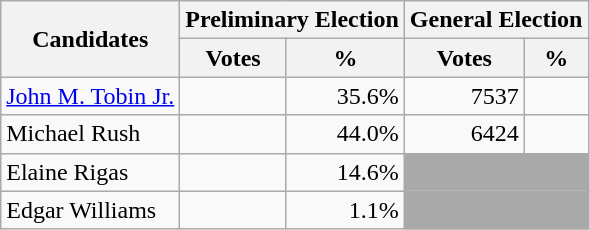<table class=wikitable>
<tr>
<th colspan=1 rowspan=2><strong>Candidates</strong></th>
<th colspan=2><strong>Preliminary Election</strong></th>
<th colspan=2><strong>General Election</strong></th>
</tr>
<tr>
<th>Votes</th>
<th>%</th>
<th>Votes</th>
<th>%</th>
</tr>
<tr>
<td><a href='#'>John M. Tobin Jr.</a></td>
<td align="right"></td>
<td align="right">35.6%</td>
<td align="right">7537</td>
<td align="right"></td>
</tr>
<tr>
<td>Michael Rush</td>
<td align="right"></td>
<td align="right">44.0%</td>
<td align="right">6424</td>
<td align="right"></td>
</tr>
<tr>
<td>Elaine Rigas</td>
<td align="right"></td>
<td align="right">14.6%</td>
<td colspan=2 bgcolor=darkgray> </td>
</tr>
<tr>
<td>Edgar Williams</td>
<td align="right"></td>
<td align="right">1.1%</td>
<td colspan=2 bgcolor=darkgray> </td>
</tr>
</table>
